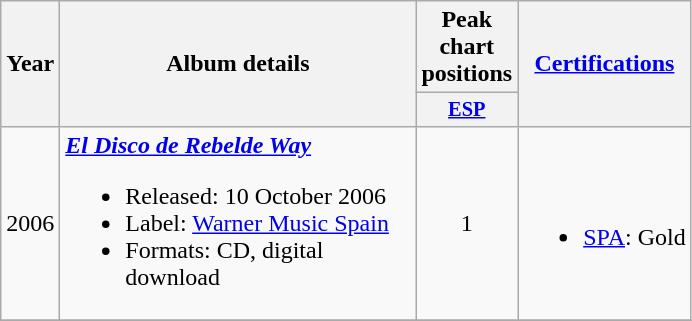<table class="wikitable" style="text-align:center;">
<tr>
<th rowspan="2">Year</th>
<th rowspan="2" width="230">Album details</th>
<th colspan="1">Peak chart positions</th>
<th rowspan="2"><a href='#'>Certifications</a></th>
</tr>
<tr>
<th style="width:3em;font-size:85%"><a href='#'>ESP</a></th>
</tr>
<tr>
<td>2006</td>
<td align=left><strong><em><a href='#'>El Disco de Rebelde Way</a></em></strong><br><ul><li>Released: 10 October 2006</li><li>Label: <a href='#'>Warner Music Spain</a></li><li>Formats: CD, digital download</li></ul></td>
<td>1</td>
<td align="left"><br><ul><li><a href='#'>SPA</a>: Gold</li></ul></td>
</tr>
<tr>
</tr>
</table>
